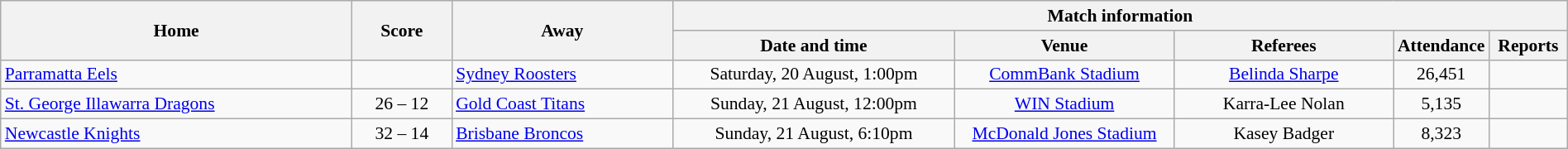<table class="wikitable" width="100%" style="border-collapse:collapse; font-size:90%; text-align:center;">
<tr>
<th rowspan="2">Home</th>
<th rowspan="2" text-align:center;>Score</th>
<th rowspan="2">Away</th>
<th colspan="6">Match information</th>
</tr>
<tr>
<th width="18%">Date and time</th>
<th width="14%">Venue</th>
<th width="14%">Referees</th>
<th width="5%">Attendance</th>
<th width="5%">Reports</th>
</tr>
<tr>
<td align="left"> <a href='#'>Parramatta Eels</a></td>
<td></td>
<td align="left"> <a href='#'>Sydney Roosters</a></td>
<td>Saturday, 20 August, 1:00pm</td>
<td><a href='#'>CommBank Stadium</a></td>
<td><a href='#'>Belinda Sharpe</a></td>
<td>26,451</td>
<td></td>
</tr>
<tr>
<td align="left"> <a href='#'>St. George Illawarra Dragons</a></td>
<td>26 – 12</td>
<td align="left"> <a href='#'>Gold Coast Titans</a></td>
<td>Sunday, 21 August, 12:00pm</td>
<td><a href='#'>WIN Stadium</a></td>
<td>Karra-Lee Nolan</td>
<td>5,135</td>
<td></td>
</tr>
<tr>
<td align="left"> <a href='#'>Newcastle Knights</a></td>
<td>32 – 14</td>
<td align="left"> <a href='#'>Brisbane Broncos</a></td>
<td>Sunday, 21 August, 6:10pm</td>
<td><a href='#'>McDonald Jones Stadium</a></td>
<td>Kasey Badger</td>
<td>8,323</td>
<td></td>
</tr>
</table>
